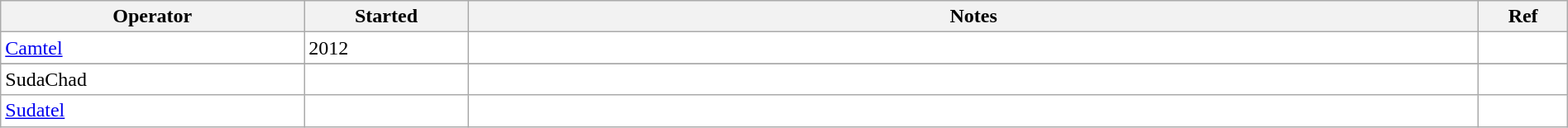<table class="wikitable" style="background: #FFFFFF; width: 100%; white-space: normal;">
<tr>
<th scope="col" width="100px">Operator</th>
<th scope="col" width="20px">Started</th>
<th scope="col" width="350px">Notes</th>
<th scope="col" width="20px">Ref</th>
</tr>
<tr>
<td><a href='#'>Camtel</a></td>
<td>2012</td>
<td></td>
<td></td>
</tr>
<tr>
</tr>
<tr>
<td>SudaChad</td>
<td></td>
<td></td>
<td></td>
</tr>
<tr>
<td><a href='#'>Sudatel</a></td>
<td></td>
<td></td>
<td></td>
</tr>
</table>
